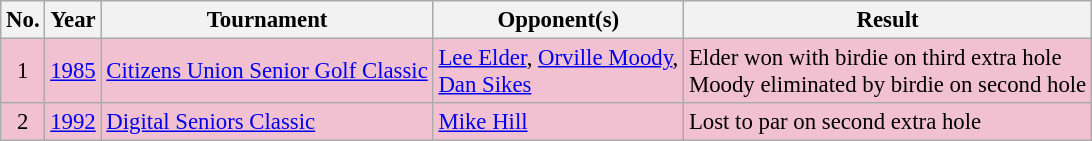<table class="wikitable" style="font-size:95%;">
<tr>
<th>No.</th>
<th>Year</th>
<th>Tournament</th>
<th>Opponent(s)</th>
<th>Result</th>
</tr>
<tr style="background:#F2C1D1;">
<td align=center>1</td>
<td><a href='#'>1985</a></td>
<td><a href='#'>Citizens Union Senior Golf Classic</a></td>
<td> <a href='#'>Lee Elder</a>,  <a href='#'>Orville Moody</a>,<br> <a href='#'>Dan Sikes</a></td>
<td>Elder won with birdie on third extra hole<br>Moody eliminated by birdie on second hole</td>
</tr>
<tr style="background:#F2C1D1;">
<td align=center>2</td>
<td><a href='#'>1992</a></td>
<td><a href='#'>Digital Seniors Classic</a></td>
<td> <a href='#'>Mike Hill</a></td>
<td>Lost to par on second extra hole</td>
</tr>
</table>
